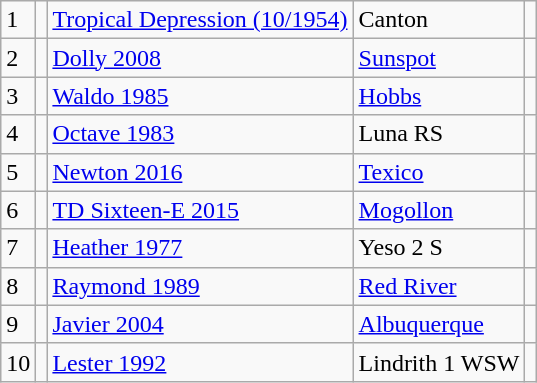<table class="wikitable">
<tr>
<td>1</td>
<td></td>
<td><a href='#'>Tropical Depression (10/1954)</a></td>
<td>Canton</td>
<td></td>
</tr>
<tr>
<td>2</td>
<td></td>
<td><a href='#'>Dolly 2008</a></td>
<td><a href='#'>Sunspot</a></td>
<td></td>
</tr>
<tr>
<td>3</td>
<td></td>
<td><a href='#'>Waldo 1985</a></td>
<td><a href='#'>Hobbs</a></td>
<td></td>
</tr>
<tr>
<td>4</td>
<td></td>
<td><a href='#'>Octave 1983</a></td>
<td>Luna RS</td>
<td></td>
</tr>
<tr>
<td>5</td>
<td></td>
<td><a href='#'>Newton 2016</a></td>
<td><a href='#'>Texico</a></td>
<td></td>
</tr>
<tr>
<td>6</td>
<td></td>
<td><a href='#'>TD Sixteen-E 2015</a></td>
<td><a href='#'>Mogollon</a></td>
<td></td>
</tr>
<tr>
<td>7</td>
<td></td>
<td><a href='#'>Heather 1977</a></td>
<td>Yeso 2 S</td>
<td></td>
</tr>
<tr>
<td>8</td>
<td></td>
<td><a href='#'>Raymond 1989</a></td>
<td><a href='#'>Red River</a></td>
<td></td>
</tr>
<tr>
<td>9</td>
<td></td>
<td><a href='#'>Javier 2004</a></td>
<td><a href='#'>Albuquerque</a></td>
<td></td>
</tr>
<tr>
<td>10</td>
<td></td>
<td><a href='#'>Lester 1992</a></td>
<td>Lindrith 1 WSW</td>
<td></td>
</tr>
</table>
